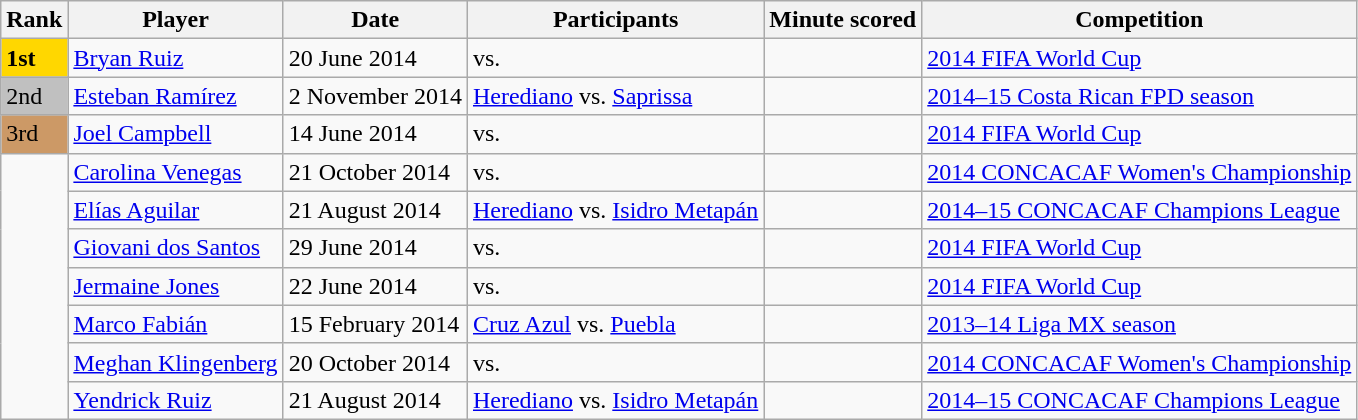<table class="wikitable">
<tr>
<th>Rank</th>
<th>Player</th>
<th>Date</th>
<th>Participants</th>
<th>Minute scored</th>
<th>Competition</th>
</tr>
<tr>
<td scope=col style="background-color: gold"><strong>1st</strong></td>
<td><a href='#'>Bryan Ruiz</a></td>
<td>20 June 2014</td>
<td> vs. </td>
<td></td>
<td><a href='#'>2014 FIFA World Cup</a></td>
</tr>
<tr>
<td scope=col style="background-color: silver">2nd</td>
<td><a href='#'>Esteban Ramírez</a></td>
<td>2 November 2014</td>
<td> <a href='#'>Herediano</a> vs.  <a href='#'>Saprissa</a></td>
<td></td>
<td><a href='#'>2014–15 Costa Rican FPD season</a></td>
</tr>
<tr>
<td scope=col style="background-color: #cc9966">3rd</td>
<td><a href='#'>Joel Campbell</a></td>
<td>14 June 2014</td>
<td> vs. </td>
<td></td>
<td><a href='#'>2014 FIFA World Cup</a></td>
</tr>
<tr>
<td rowspan="7"></td>
<td><a href='#'>Carolina Venegas</a></td>
<td>21 October 2014</td>
<td> vs. </td>
<td></td>
<td><a href='#'>2014 CONCACAF Women's Championship</a></td>
</tr>
<tr>
<td><a href='#'>Elías Aguilar</a></td>
<td>21 August 2014</td>
<td> <a href='#'>Herediano</a> vs.  <a href='#'>Isidro Metapán</a></td>
<td></td>
<td><a href='#'>2014–15 CONCACAF Champions League</a></td>
</tr>
<tr>
<td><a href='#'>Giovani dos Santos</a></td>
<td>29 June 2014</td>
<td> vs. </td>
<td></td>
<td><a href='#'>2014 FIFA World Cup</a></td>
</tr>
<tr>
<td><a href='#'>Jermaine Jones</a></td>
<td>22 June 2014</td>
<td> vs. </td>
<td></td>
<td><a href='#'>2014 FIFA World Cup</a></td>
</tr>
<tr>
<td><a href='#'>Marco Fabián</a></td>
<td>15 February 2014</td>
<td> <a href='#'>Cruz Azul</a> vs.  <a href='#'>Puebla</a></td>
<td></td>
<td><a href='#'>2013–14 Liga MX season</a></td>
</tr>
<tr>
<td><a href='#'>Meghan Klingenberg</a></td>
<td>20 October 2014</td>
<td> vs. </td>
<td></td>
<td><a href='#'>2014 CONCACAF Women's Championship</a></td>
</tr>
<tr>
<td><a href='#'>Yendrick Ruiz</a></td>
<td>21 August 2014</td>
<td> <a href='#'>Herediano</a> vs.  <a href='#'>Isidro Metapán</a></td>
<td></td>
<td><a href='#'>2014–15 CONCACAF Champions League</a></td>
</tr>
</table>
